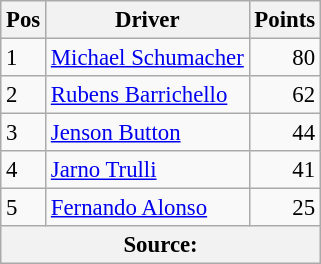<table class="wikitable" style="font-size: 95%;">
<tr>
<th>Pos</th>
<th>Driver</th>
<th>Points</th>
</tr>
<tr>
<td>1</td>
<td> <a href='#'>Michael Schumacher</a></td>
<td align="right">80</td>
</tr>
<tr>
<td>2</td>
<td> <a href='#'>Rubens Barrichello</a></td>
<td align="right">62</td>
</tr>
<tr>
<td>3</td>
<td> <a href='#'>Jenson Button</a></td>
<td align="right">44</td>
</tr>
<tr>
<td>4</td>
<td> <a href='#'>Jarno Trulli</a></td>
<td align="right">41</td>
</tr>
<tr>
<td>5</td>
<td> <a href='#'>Fernando Alonso</a></td>
<td align="right">25</td>
</tr>
<tr>
<th colspan=4>Source: </th>
</tr>
</table>
